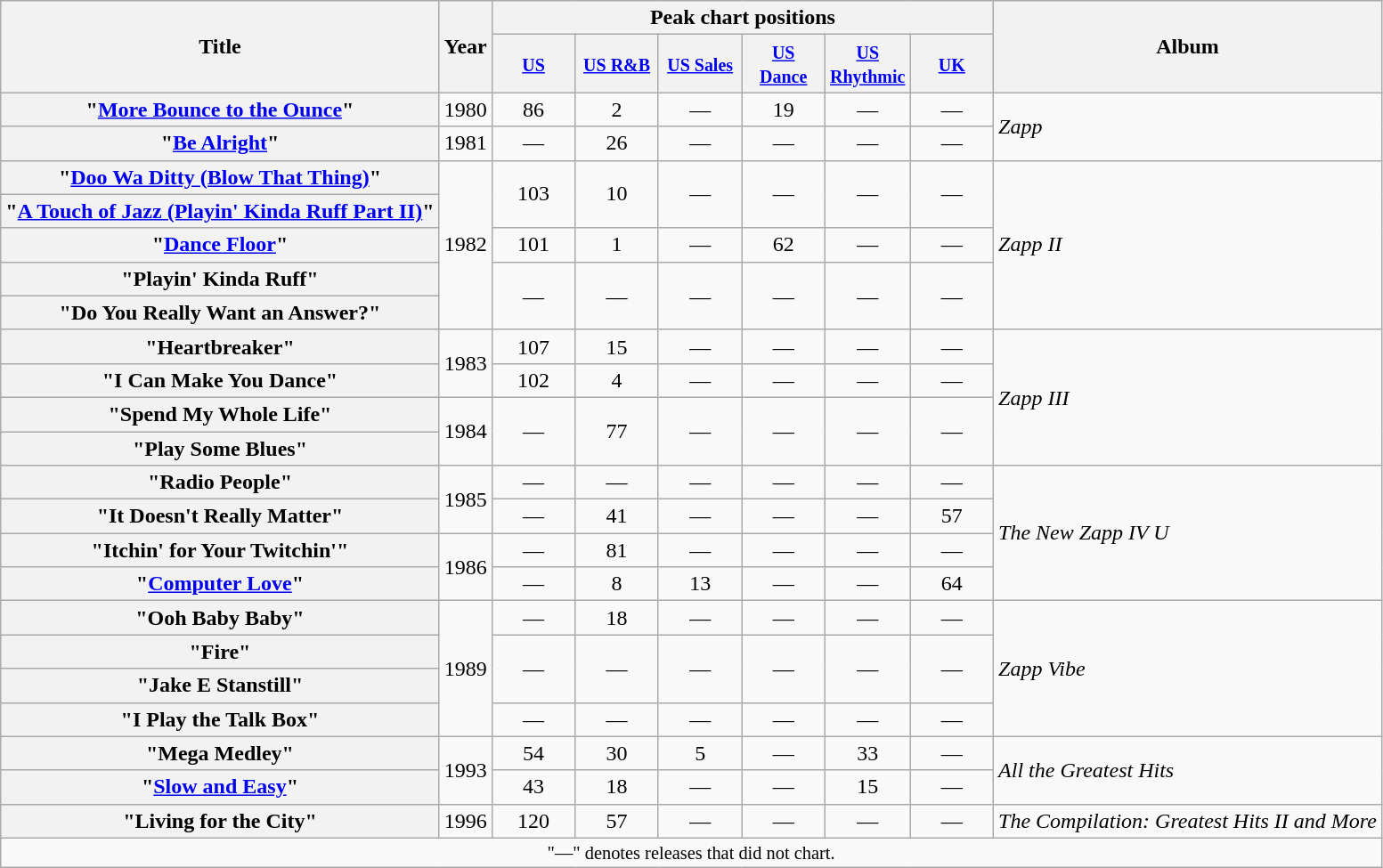<table class="wikitable plainrowheaders" style="text-align:center">
<tr>
<th scope="col" rowspan="2">Title</th>
<th scope="col" rowspan="2">Year</th>
<th scope="col" colspan="6">Peak chart positions</th>
<th scope="col" rowspan="2">Album</th>
</tr>
<tr>
<th width=55><small><a href='#'>US</a></small><br></th>
<th width=55><small><a href='#'>US R&B</a></small><br></th>
<th width=55><small><a href='#'>US Sales</a></small><br></th>
<th width=55><small><a href='#'>US Dance</a></small><br></th>
<th width=55><small><a href='#'>US Rhythmic</a></small><br></th>
<th width=55><small><a href='#'>UK</a></small><br></th>
</tr>
<tr>
<th scope="row">"<a href='#'>More Bounce to the Ounce</a>"</th>
<td>1980</td>
<td>86</td>
<td>2</td>
<td>—</td>
<td>19</td>
<td>—</td>
<td>—</td>
<td align=left rowspan=2><em>Zapp</em></td>
</tr>
<tr>
<th scope="row">"<a href='#'>Be Alright</a>"</th>
<td>1981</td>
<td>—</td>
<td>26</td>
<td>—</td>
<td>—</td>
<td>—</td>
<td>—</td>
</tr>
<tr>
<th scope="row">"<a href='#'>Doo Wa Ditty (Blow That Thing)</a>"</th>
<td rowspan="5">1982</td>
<td rowspan="2">103</td>
<td rowspan="2">10</td>
<td rowspan="2">—</td>
<td rowspan="2">—</td>
<td rowspan="2">—</td>
<td rowspan="2">—</td>
<td align=left rowspan=5><em>Zapp II</em></td>
</tr>
<tr>
<th scope="row">"<a href='#'>A Touch of Jazz (Playin' Kinda Ruff Part II)</a>"</th>
</tr>
<tr>
<th scope="row">"<a href='#'>Dance Floor</a>"</th>
<td>101</td>
<td>1</td>
<td>—</td>
<td>62</td>
<td>—</td>
<td>—</td>
</tr>
<tr>
<th scope="row">"Playin' Kinda Ruff"</th>
<td rowspan="2">—</td>
<td rowspan="2">—</td>
<td rowspan="2">—</td>
<td rowspan="2">—</td>
<td rowspan="2">—</td>
<td rowspan="2">—</td>
</tr>
<tr>
<th scope="row">"Do You Really Want an Answer?"</th>
</tr>
<tr>
<th scope="row">"Heartbreaker"</th>
<td rowspan=2>1983</td>
<td>107</td>
<td>15</td>
<td>—</td>
<td>—</td>
<td>—</td>
<td>—</td>
<td align=left rowspan=4><em>Zapp III</em></td>
</tr>
<tr>
<th scope="row">"I Can Make You Dance"</th>
<td>102</td>
<td>4</td>
<td>—</td>
<td>—</td>
<td>—</td>
<td>—</td>
</tr>
<tr>
<th scope="row">"Spend My Whole Life"</th>
<td rowspan=2>1984</td>
<td rowspan="2">—</td>
<td rowspan="2">77</td>
<td rowspan="2">—</td>
<td rowspan="2">—</td>
<td rowspan="2">—</td>
<td rowspan="2">—</td>
</tr>
<tr>
<th scope="row">"Play Some Blues"</th>
</tr>
<tr>
<th scope="row">"Radio People"</th>
<td rowspan=2>1985</td>
<td>—</td>
<td>—</td>
<td>—</td>
<td>—</td>
<td>—</td>
<td>—</td>
<td align=left rowspan=4><em>The New Zapp IV U</em></td>
</tr>
<tr>
<th scope="row">"It Doesn't Really Matter"</th>
<td>—</td>
<td>41</td>
<td>—</td>
<td>—</td>
<td>—</td>
<td>57</td>
</tr>
<tr>
<th scope="row">"Itchin' for Your Twitchin'"</th>
<td rowspan=2>1986</td>
<td>—</td>
<td>81</td>
<td>—</td>
<td>—</td>
<td>—</td>
<td>—</td>
</tr>
<tr>
<th scope="row">"<a href='#'>Computer Love</a>"</th>
<td>—</td>
<td>8</td>
<td>13</td>
<td>—</td>
<td>—</td>
<td>64</td>
</tr>
<tr>
<th scope="row">"Ooh Baby Baby"</th>
<td rowspan=4>1989</td>
<td>—</td>
<td>18</td>
<td>—</td>
<td>—</td>
<td>—</td>
<td>—</td>
<td align=left rowspan=4><em>Zapp Vibe</em></td>
</tr>
<tr>
<th scope="row">"Fire"</th>
<td rowspan="2">—</td>
<td rowspan="2">—</td>
<td rowspan="2">—</td>
<td rowspan="2">—</td>
<td rowspan="2">—</td>
<td rowspan="2">—</td>
</tr>
<tr>
<th scope="row">"Jake E Stanstill"</th>
</tr>
<tr>
<th scope="row">"I Play the Talk Box"</th>
<td>—</td>
<td>—</td>
<td>—</td>
<td>—</td>
<td>—</td>
<td>—</td>
</tr>
<tr>
<th scope="row">"Mega Medley"</th>
<td rowspan=2>1993</td>
<td>54</td>
<td>30</td>
<td>5</td>
<td>—</td>
<td>33</td>
<td>—</td>
<td align=left rowspan=2><em>All the Greatest Hits</em></td>
</tr>
<tr>
<th scope="row">"<a href='#'>Slow and Easy</a>"</th>
<td>43</td>
<td>18</td>
<td>—</td>
<td>—</td>
<td>15</td>
<td>—</td>
</tr>
<tr>
<th scope="row">"Living for the City"</th>
<td>1996</td>
<td>120</td>
<td>57</td>
<td>—</td>
<td>—</td>
<td>—</td>
<td>—</td>
<td align=left><em>The Compilation: Greatest Hits II and More</em></td>
</tr>
<tr>
<td colspan="10" style="font-size:85%">"—" denotes releases that did not chart.</td>
</tr>
</table>
